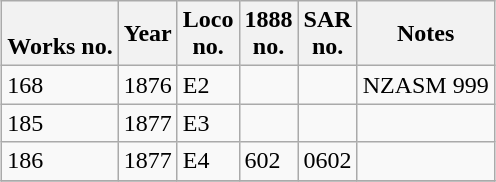<table class="wikitable collapsible collapsed sortable" style="margin:0.5em auto; font-size:100%;">
<tr>
<th><br>Works no.</th>
<th>Year<br></th>
<th>Loco<br>no.</th>
<th>1888<br>no.</th>
<th>SAR<br>no.</th>
<th>Notes</th>
</tr>
<tr>
<td>168</td>
<td>1876</td>
<td>E2</td>
<td></td>
<td></td>
<td>NZASM 999</td>
</tr>
<tr>
<td>185</td>
<td>1877</td>
<td>E3</td>
<td></td>
<td></td>
<td></td>
</tr>
<tr>
<td>186</td>
<td>1877</td>
<td>E4</td>
<td>602</td>
<td>0602</td>
<td></td>
</tr>
<tr>
</tr>
</table>
